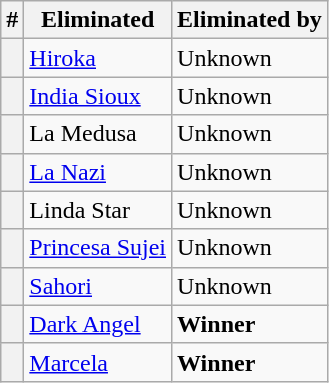<table class="wikitable sortable">
<tr>
<th scope="col">#</th>
<th scope="col">Eliminated</th>
<th scope="col">Eliminated by</th>
</tr>
<tr>
<th scope="row"></th>
<td><a href='#'>Hiroka</a></td>
<td>Unknown</td>
</tr>
<tr>
<th scope="row"></th>
<td><a href='#'>India Sioux</a></td>
<td>Unknown</td>
</tr>
<tr>
<th scope="row"></th>
<td>La Medusa</td>
<td>Unknown</td>
</tr>
<tr>
<th scope="row"></th>
<td><a href='#'>La Nazi</a></td>
<td>Unknown</td>
</tr>
<tr>
<th scope="row"></th>
<td>Linda Star</td>
<td>Unknown</td>
</tr>
<tr>
<th scope="row"></th>
<td><a href='#'>Princesa Sujei</a></td>
<td>Unknown</td>
</tr>
<tr>
<th scope="row"></th>
<td><a href='#'>Sahori</a></td>
<td>Unknown</td>
</tr>
<tr>
<th scope="row"></th>
<td><a href='#'>Dark Angel</a></td>
<td><strong>Winner</strong></td>
</tr>
<tr>
<th scope="row"></th>
<td><a href='#'>Marcela</a></td>
<td><strong>Winner</strong></td>
</tr>
</table>
